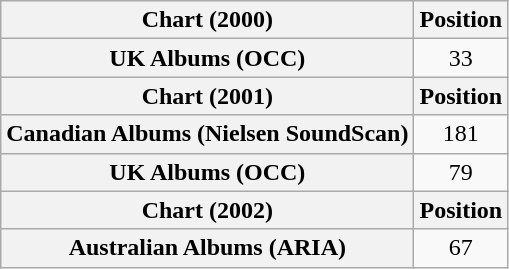<table class="wikitable plainrowheaders" style="text-align:center">
<tr>
<th scope="col">Chart (2000)</th>
<th scope="col">Position</th>
</tr>
<tr>
<th scope="row">UK Albums (OCC)</th>
<td>33</td>
</tr>
<tr>
<th scope="col">Chart (2001)</th>
<th scope="col">Position</th>
</tr>
<tr>
<th scope="row">Canadian Albums (Nielsen SoundScan)</th>
<td>181</td>
</tr>
<tr>
<th scope="row">UK Albums (OCC)</th>
<td>79</td>
</tr>
<tr>
<th scope="col">Chart (2002)</th>
<th scope="col">Position</th>
</tr>
<tr>
<th scope="row">Australian Albums (ARIA)</th>
<td>67</td>
</tr>
</table>
